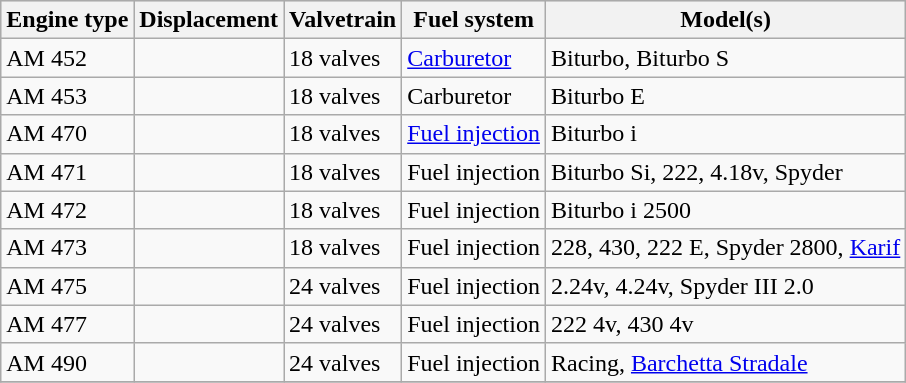<table class="wikitable">
<tr style="background:#E0E0E0;">
<th>Engine type</th>
<th>Displacement</th>
<th>Valvetrain</th>
<th>Fuel system</th>
<th>Model(s)</th>
</tr>
<tr>
<td>AM 452</td>
<td></td>
<td>18 valves</td>
<td><a href='#'>Carburetor</a></td>
<td>Biturbo, Biturbo S</td>
</tr>
<tr>
<td>AM 453</td>
<td></td>
<td>18 valves</td>
<td>Carburetor</td>
<td>Biturbo E</td>
</tr>
<tr>
<td>AM 470</td>
<td></td>
<td>18 valves</td>
<td><a href='#'>Fuel injection</a></td>
<td>Biturbo i</td>
</tr>
<tr>
<td>AM 471</td>
<td></td>
<td>18 valves</td>
<td>Fuel injection</td>
<td>Biturbo Si, 222, 4.18v, Spyder</td>
</tr>
<tr>
<td>AM 472</td>
<td></td>
<td>18 valves</td>
<td>Fuel injection</td>
<td>Biturbo i 2500</td>
</tr>
<tr>
<td>AM 473</td>
<td></td>
<td>18 valves</td>
<td>Fuel injection</td>
<td>228, 430, 222 E, Spyder 2800, <a href='#'>Karif</a></td>
</tr>
<tr>
<td>AM 475</td>
<td></td>
<td>24 valves</td>
<td>Fuel injection</td>
<td>2.24v, 4.24v, Spyder III 2.0</td>
</tr>
<tr>
<td>AM 477</td>
<td></td>
<td>24 valves</td>
<td>Fuel injection</td>
<td>222 4v, 430 4v</td>
</tr>
<tr>
<td>AM 490</td>
<td></td>
<td>24 valves</td>
<td>Fuel injection</td>
<td>Racing, <a href='#'>Barchetta Stradale</a></td>
</tr>
<tr>
</tr>
</table>
